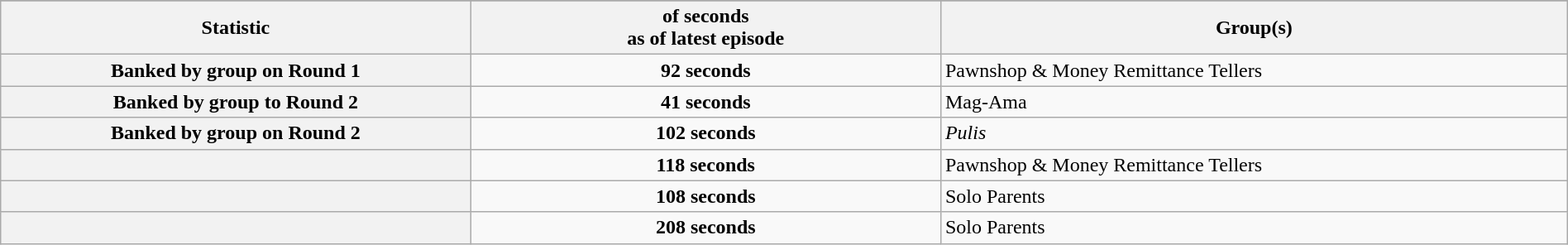<table class="wikitable sortable" style="text-align:center; font-size:100%; line-height:18px;" width="100%">
<tr>
</tr>
<tr>
<th width="30%">Statistic</th>
<th width="30%"> of seconds<br>as of latest episode</th>
<th width="40%">Group(s)</th>
</tr>
<tr>
<th align="justify">Banked by group on Round 1</th>
<td><strong>92 seconds</strong></td>
<td align="justify">Pawnshop & Money Remittance Tellers</td>
</tr>
<tr>
<th align="justify">Banked by group to Round 2</th>
<td><strong>41 seconds</strong></td>
<td align="justify">Mag-Ama</td>
</tr>
<tr>
<th align="justify">Banked by group on Round 2</th>
<td><strong>102 seconds</strong></td>
<td align="justify"><em>Pulis</em></td>
</tr>
<tr>
<th align="justify"></th>
<td><strong>118 seconds</strong></td>
<td align="justify">Pawnshop & Money Remittance Tellers</td>
</tr>
<tr>
<th align="justify"></th>
<td><strong>108 seconds</strong></td>
<td align="justify">Solo Parents</td>
</tr>
<tr>
<th align="justify"></th>
<td><strong>208 seconds</strong></td>
<td align="justify">Solo Parents</td>
</tr>
</table>
